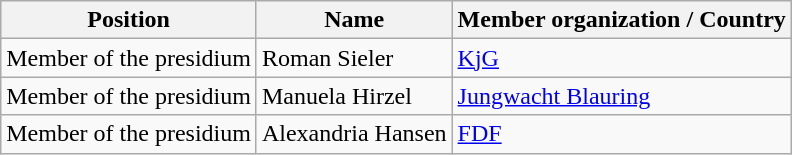<table class="wikitable sortable">
<tr>
<th>Position</th>
<th>Name</th>
<th>Member organization / Country</th>
</tr>
<tr>
<td>Member of the presidium</td>
<td>Roman Sieler</td>
<td><a href='#'>KjG</a> </td>
</tr>
<tr>
<td>Member of the presidium</td>
<td>Manuela Hirzel</td>
<td><a href='#'>Jungwacht Blauring</a> </td>
</tr>
<tr>
<td>Member of the presidium</td>
<td>Alexandria Hansen</td>
<td><a href='#'>FDF</a> </td>
</tr>
</table>
